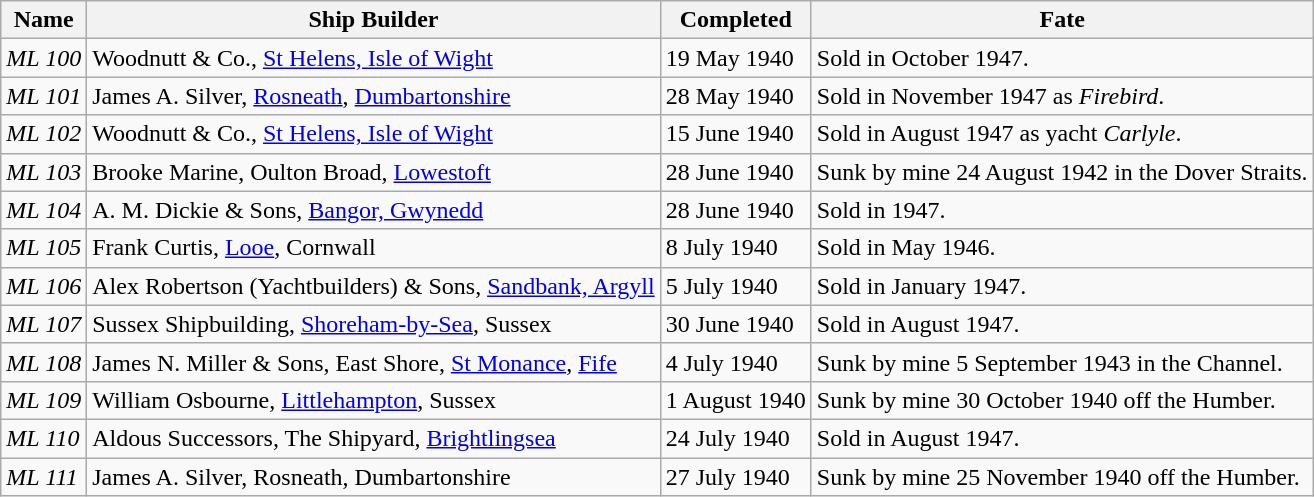<table class="wikitable" style="text-align:left">
<tr>
<th>Name</th>
<th>Ship Builder</th>
<th>Completed</th>
<th>Fate</th>
</tr>
<tr>
<td><em>ML 100</em></td>
<td>Woodnutt & Co., <a href='#'>St Helens, Isle of Wight</a></td>
<td>19 May 1940</td>
<td>Sold in October 1947.</td>
</tr>
<tr>
<td><em>ML 101</em></td>
<td>James A. Silver, <a href='#'>Rosneath</a>, <a href='#'>Dumbartonshire</a></td>
<td>28 May 1940</td>
<td>Sold in November 1947 as <em>Firebird</em>.</td>
</tr>
<tr>
<td><em>ML 102</em></td>
<td>Woodnutt & Co., <a href='#'>St Helens, Isle of Wight</a></td>
<td>15 June 1940</td>
<td>Sold in August 1947 as yacht <em>Carlyle</em>.</td>
</tr>
<tr>
<td><em>ML 103</em></td>
<td>Brooke Marine, Oulton Broad, <a href='#'>Lowestoft</a></td>
<td>28 June 1940</td>
<td>Sunk by mine 24 August 1942 in the Dover Straits.</td>
</tr>
<tr>
<td><em>ML 104</em></td>
<td>A. M. Dickie & Sons, <a href='#'>Bangor, Gwynedd</a></td>
<td>28 June 1940</td>
<td>Sold in 1947.</td>
</tr>
<tr>
<td><em>ML 105</em></td>
<td>Frank Curtis, <a href='#'>Looe</a>, Cornwall</td>
<td>8 July 1940</td>
<td>Sold in May 1946.</td>
</tr>
<tr>
<td><em>ML 106</em></td>
<td>Alex Robertson (Yachtbuilders) & Sons, <a href='#'>Sandbank, Argyll</a></td>
<td>5 July 1940</td>
<td>Sold in January 1947.</td>
</tr>
<tr>
<td><em>ML 107</em></td>
<td>Sussex Shipbuilding, <a href='#'>Shoreham-by-Sea</a>, Sussex</td>
<td>30 June 1940</td>
<td>Sold in August 1947.</td>
</tr>
<tr>
<td><em>ML 108</em></td>
<td>James N. Miller & Sons, East Shore, <a href='#'>St Monance</a>, <a href='#'>Fife</a></td>
<td>4 July 1940</td>
<td>Sunk by mine 5 September 1943 in the Channel.</td>
</tr>
<tr>
<td><em>ML 109</em></td>
<td>William Osbourne, <a href='#'>Littlehampton</a>, Sussex</td>
<td>1 August 1940</td>
<td>Sunk by mine 30 October 1940 off the Humber.</td>
</tr>
<tr>
<td><em>ML 110</em></td>
<td>Aldous Successors, The Shipyard, <a href='#'>Brightlingsea</a></td>
<td>24 July 1940</td>
<td>Sold in August 1947.</td>
</tr>
<tr>
<td><em>ML 111</em></td>
<td>James A. Silver, Rosneath, Dumbartonshire</td>
<td>27 July 1940</td>
<td>Sunk by mine 25 November 1940 off the Humber.</td>
</tr>
</table>
